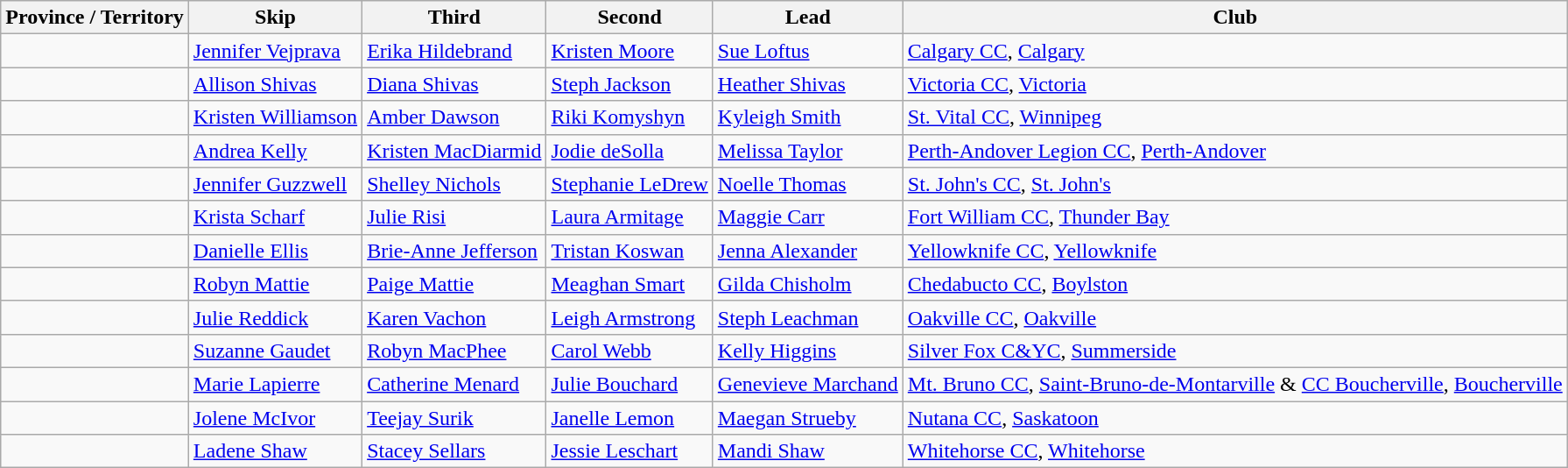<table class="wikitable">
<tr>
<th>Province / Territory</th>
<th>Skip</th>
<th>Third</th>
<th>Second</th>
<th>Lead</th>
<th>Club</th>
</tr>
<tr>
<td></td>
<td><a href='#'>Jennifer Vejprava</a></td>
<td><a href='#'>Erika Hildebrand</a></td>
<td><a href='#'>Kristen Moore</a></td>
<td><a href='#'>Sue Loftus</a></td>
<td><a href='#'>Calgary CC</a>, <a href='#'>Calgary</a></td>
</tr>
<tr>
<td></td>
<td><a href='#'>Allison Shivas</a></td>
<td><a href='#'>Diana Shivas</a></td>
<td><a href='#'>Steph Jackson</a></td>
<td><a href='#'>Heather Shivas</a></td>
<td><a href='#'>Victoria CC</a>, <a href='#'>Victoria</a></td>
</tr>
<tr>
<td></td>
<td><a href='#'>Kristen Williamson</a></td>
<td><a href='#'>Amber Dawson</a></td>
<td><a href='#'>Riki Komyshyn</a></td>
<td><a href='#'>Kyleigh Smith</a></td>
<td><a href='#'>St. Vital CC</a>, <a href='#'>Winnipeg</a></td>
</tr>
<tr>
<td></td>
<td><a href='#'>Andrea Kelly</a></td>
<td><a href='#'>Kristen MacDiarmid</a></td>
<td><a href='#'>Jodie deSolla</a></td>
<td><a href='#'>Melissa Taylor</a></td>
<td><a href='#'>Perth-Andover Legion CC</a>, <a href='#'>Perth-Andover</a></td>
</tr>
<tr>
<td></td>
<td><a href='#'>Jennifer Guzzwell</a></td>
<td><a href='#'>Shelley Nichols</a></td>
<td><a href='#'>Stephanie LeDrew</a></td>
<td><a href='#'>Noelle Thomas</a></td>
<td><a href='#'>St. John's CC</a>, <a href='#'>St. John's</a></td>
</tr>
<tr>
<td></td>
<td><a href='#'>Krista Scharf</a></td>
<td><a href='#'>Julie Risi</a></td>
<td><a href='#'>Laura Armitage</a></td>
<td><a href='#'>Maggie Carr</a></td>
<td><a href='#'>Fort William CC</a>, <a href='#'>Thunder Bay</a></td>
</tr>
<tr>
<td></td>
<td><a href='#'>Danielle Ellis</a></td>
<td><a href='#'>Brie-Anne Jefferson</a></td>
<td><a href='#'>Tristan Koswan</a></td>
<td><a href='#'>Jenna Alexander</a></td>
<td><a href='#'>Yellowknife CC</a>, <a href='#'>Yellowknife</a></td>
</tr>
<tr>
<td></td>
<td><a href='#'>Robyn Mattie</a></td>
<td><a href='#'>Paige Mattie</a></td>
<td><a href='#'>Meaghan Smart</a></td>
<td><a href='#'>Gilda Chisholm</a></td>
<td><a href='#'>Chedabucto CC</a>, <a href='#'>Boylston</a></td>
</tr>
<tr>
<td></td>
<td><a href='#'>Julie Reddick</a></td>
<td><a href='#'>Karen Vachon</a></td>
<td><a href='#'>Leigh Armstrong</a></td>
<td><a href='#'>Steph Leachman</a></td>
<td><a href='#'>Oakville CC</a>, <a href='#'>Oakville</a></td>
</tr>
<tr>
<td></td>
<td><a href='#'>Suzanne Gaudet</a></td>
<td><a href='#'>Robyn MacPhee</a></td>
<td><a href='#'>Carol Webb</a></td>
<td><a href='#'>Kelly Higgins</a></td>
<td><a href='#'>Silver Fox C&YC</a>, <a href='#'>Summerside</a></td>
</tr>
<tr>
<td></td>
<td><a href='#'>Marie Lapierre</a></td>
<td><a href='#'>Catherine Menard</a></td>
<td><a href='#'>Julie Bouchard</a></td>
<td><a href='#'>Genevieve Marchand</a></td>
<td><a href='#'>Mt. Bruno CC</a>, <a href='#'>Saint-Bruno-de-Montarville</a> & <a href='#'>CC Boucherville</a>, <a href='#'>Boucherville</a></td>
</tr>
<tr>
<td></td>
<td><a href='#'>Jolene McIvor</a></td>
<td><a href='#'>Teejay Surik</a></td>
<td><a href='#'>Janelle Lemon</a></td>
<td><a href='#'>Maegan Strueby</a></td>
<td><a href='#'>Nutana CC</a>, <a href='#'>Saskatoon</a></td>
</tr>
<tr>
<td></td>
<td><a href='#'>Ladene Shaw</a></td>
<td><a href='#'>Stacey Sellars</a></td>
<td><a href='#'>Jessie Leschart</a></td>
<td><a href='#'>Mandi Shaw</a></td>
<td><a href='#'>Whitehorse CC</a>, <a href='#'>Whitehorse</a></td>
</tr>
</table>
